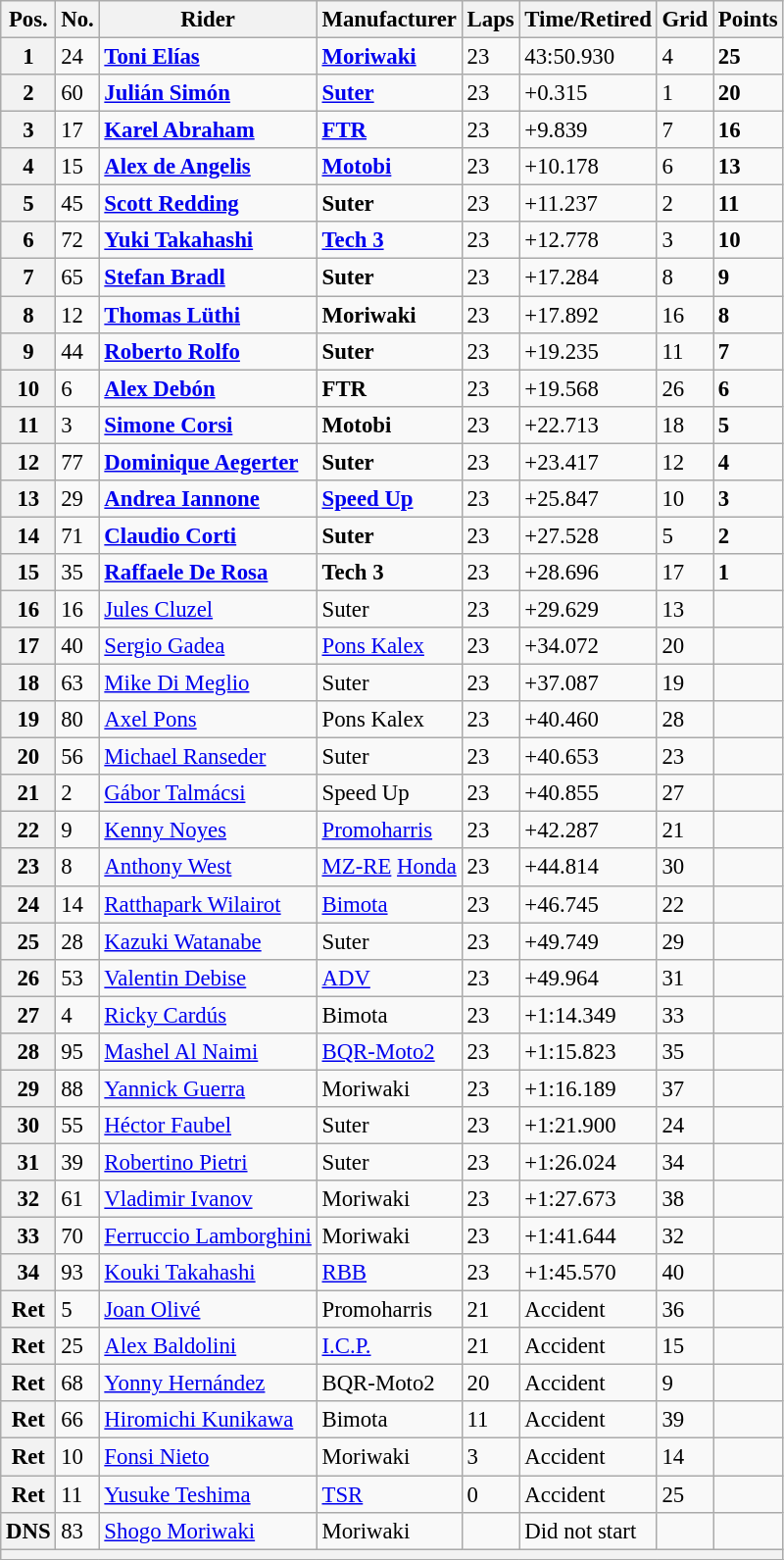<table class="wikitable" style="font-size: 95%;">
<tr>
<th>Pos.</th>
<th>No.</th>
<th>Rider</th>
<th>Manufacturer</th>
<th>Laps</th>
<th>Time/Retired</th>
<th>Grid</th>
<th>Points</th>
</tr>
<tr>
<th>1</th>
<td>24</td>
<td> <strong><a href='#'>Toni Elías</a></strong></td>
<td><strong><a href='#'>Moriwaki</a></strong></td>
<td>23</td>
<td>43:50.930</td>
<td>4</td>
<td><strong>25</strong></td>
</tr>
<tr>
<th>2</th>
<td>60</td>
<td> <strong><a href='#'>Julián Simón</a></strong></td>
<td><strong><a href='#'>Suter</a></strong></td>
<td>23</td>
<td>+0.315</td>
<td>1</td>
<td><strong>20</strong></td>
</tr>
<tr>
<th>3</th>
<td>17</td>
<td> <strong><a href='#'>Karel Abraham</a></strong></td>
<td><strong><a href='#'>FTR</a></strong></td>
<td>23</td>
<td>+9.839</td>
<td>7</td>
<td><strong>16</strong></td>
</tr>
<tr>
<th>4</th>
<td>15</td>
<td> <strong><a href='#'>Alex de Angelis</a></strong></td>
<td><strong><a href='#'>Motobi</a></strong></td>
<td>23</td>
<td>+10.178</td>
<td>6</td>
<td><strong>13</strong></td>
</tr>
<tr>
<th>5</th>
<td>45</td>
<td> <strong><a href='#'>Scott Redding</a></strong></td>
<td><strong>Suter</strong></td>
<td>23</td>
<td>+11.237</td>
<td>2</td>
<td><strong>11</strong></td>
</tr>
<tr>
<th>6</th>
<td>72</td>
<td> <strong><a href='#'>Yuki Takahashi</a></strong></td>
<td><strong><a href='#'>Tech 3</a></strong></td>
<td>23</td>
<td>+12.778</td>
<td>3</td>
<td><strong>10</strong></td>
</tr>
<tr>
<th>7</th>
<td>65</td>
<td> <strong><a href='#'>Stefan Bradl</a></strong></td>
<td><strong>Suter</strong></td>
<td>23</td>
<td>+17.284</td>
<td>8</td>
<td><strong>9</strong></td>
</tr>
<tr>
<th>8</th>
<td>12</td>
<td> <strong><a href='#'>Thomas Lüthi</a></strong></td>
<td><strong>Moriwaki</strong></td>
<td>23</td>
<td>+17.892</td>
<td>16</td>
<td><strong>8</strong></td>
</tr>
<tr>
<th>9</th>
<td>44</td>
<td> <strong><a href='#'>Roberto Rolfo</a></strong></td>
<td><strong>Suter</strong></td>
<td>23</td>
<td>+19.235</td>
<td>11</td>
<td><strong>7</strong></td>
</tr>
<tr>
<th>10</th>
<td>6</td>
<td> <strong><a href='#'>Alex Debón</a></strong></td>
<td><strong>FTR</strong></td>
<td>23</td>
<td>+19.568</td>
<td>26</td>
<td><strong>6</strong></td>
</tr>
<tr>
<th>11</th>
<td>3</td>
<td> <strong><a href='#'>Simone Corsi</a></strong></td>
<td><strong>Motobi</strong></td>
<td>23</td>
<td>+22.713</td>
<td>18</td>
<td><strong>5</strong></td>
</tr>
<tr>
<th>12</th>
<td>77</td>
<td> <strong><a href='#'>Dominique Aegerter</a></strong></td>
<td><strong>Suter</strong></td>
<td>23</td>
<td>+23.417</td>
<td>12</td>
<td><strong>4</strong></td>
</tr>
<tr>
<th>13</th>
<td>29</td>
<td> <strong><a href='#'>Andrea Iannone</a></strong></td>
<td><strong><a href='#'>Speed Up</a></strong></td>
<td>23</td>
<td>+25.847</td>
<td>10</td>
<td><strong>3</strong></td>
</tr>
<tr>
<th>14</th>
<td>71</td>
<td> <strong><a href='#'>Claudio Corti</a></strong></td>
<td><strong>Suter</strong></td>
<td>23</td>
<td>+27.528</td>
<td>5</td>
<td><strong>2</strong></td>
</tr>
<tr>
<th>15</th>
<td>35</td>
<td> <strong><a href='#'>Raffaele De Rosa</a></strong></td>
<td><strong>Tech 3</strong></td>
<td>23</td>
<td>+28.696</td>
<td>17</td>
<td><strong>1</strong></td>
</tr>
<tr>
<th>16</th>
<td>16</td>
<td> <a href='#'>Jules Cluzel</a></td>
<td>Suter</td>
<td>23</td>
<td>+29.629</td>
<td>13</td>
<td></td>
</tr>
<tr>
<th>17</th>
<td>40</td>
<td> <a href='#'>Sergio Gadea</a></td>
<td><a href='#'>Pons Kalex</a></td>
<td>23</td>
<td>+34.072</td>
<td>20</td>
<td></td>
</tr>
<tr>
<th>18</th>
<td>63</td>
<td> <a href='#'>Mike Di Meglio</a></td>
<td>Suter</td>
<td>23</td>
<td>+37.087</td>
<td>19</td>
<td></td>
</tr>
<tr>
<th>19</th>
<td>80</td>
<td> <a href='#'>Axel Pons</a></td>
<td>Pons Kalex</td>
<td>23</td>
<td>+40.460</td>
<td>28</td>
<td></td>
</tr>
<tr>
<th>20</th>
<td>56</td>
<td> <a href='#'>Michael Ranseder</a></td>
<td>Suter</td>
<td>23</td>
<td>+40.653</td>
<td>23</td>
<td></td>
</tr>
<tr>
<th>21</th>
<td>2</td>
<td> <a href='#'>Gábor Talmácsi</a></td>
<td>Speed Up</td>
<td>23</td>
<td>+40.855</td>
<td>27</td>
<td></td>
</tr>
<tr>
<th>22</th>
<td>9</td>
<td> <a href='#'>Kenny Noyes</a></td>
<td><a href='#'>Promoharris</a></td>
<td>23</td>
<td>+42.287</td>
<td>21</td>
<td></td>
</tr>
<tr>
<th>23</th>
<td>8</td>
<td> <a href='#'>Anthony West</a></td>
<td><a href='#'>MZ-RE</a> <a href='#'>Honda</a></td>
<td>23</td>
<td>+44.814</td>
<td>30</td>
<td></td>
</tr>
<tr>
<th>24</th>
<td>14</td>
<td> <a href='#'>Ratthapark Wilairot</a></td>
<td><a href='#'>Bimota</a></td>
<td>23</td>
<td>+46.745</td>
<td>22</td>
<td></td>
</tr>
<tr>
<th>25</th>
<td>28</td>
<td> <a href='#'>Kazuki Watanabe</a></td>
<td>Suter</td>
<td>23</td>
<td>+49.749</td>
<td>29</td>
<td></td>
</tr>
<tr>
<th>26</th>
<td>53</td>
<td> <a href='#'>Valentin Debise</a></td>
<td><a href='#'>ADV</a></td>
<td>23</td>
<td>+49.964</td>
<td>31</td>
<td></td>
</tr>
<tr>
<th>27</th>
<td>4</td>
<td> <a href='#'>Ricky Cardús</a></td>
<td>Bimota</td>
<td>23</td>
<td>+1:14.349</td>
<td>33</td>
<td></td>
</tr>
<tr>
<th>28</th>
<td>95</td>
<td> <a href='#'>Mashel Al Naimi</a></td>
<td><a href='#'>BQR-Moto2</a></td>
<td>23</td>
<td>+1:15.823</td>
<td>35</td>
<td></td>
</tr>
<tr>
<th>29</th>
<td>88</td>
<td> <a href='#'>Yannick Guerra</a></td>
<td>Moriwaki</td>
<td>23</td>
<td>+1:16.189</td>
<td>37</td>
<td></td>
</tr>
<tr>
<th>30</th>
<td>55</td>
<td> <a href='#'>Héctor Faubel</a></td>
<td>Suter</td>
<td>23</td>
<td>+1:21.900</td>
<td>24</td>
<td></td>
</tr>
<tr>
<th>31</th>
<td>39</td>
<td> <a href='#'>Robertino Pietri</a></td>
<td>Suter</td>
<td>23</td>
<td>+1:26.024</td>
<td>34</td>
<td></td>
</tr>
<tr>
<th>32</th>
<td>61</td>
<td> <a href='#'>Vladimir Ivanov</a></td>
<td>Moriwaki</td>
<td>23</td>
<td>+1:27.673</td>
<td>38</td>
<td></td>
</tr>
<tr>
<th>33</th>
<td>70</td>
<td> <a href='#'>Ferruccio Lamborghini</a></td>
<td>Moriwaki</td>
<td>23</td>
<td>+1:41.644</td>
<td>32</td>
<td></td>
</tr>
<tr>
<th>34</th>
<td>93</td>
<td> <a href='#'>Kouki Takahashi</a></td>
<td><a href='#'>RBB</a></td>
<td>23</td>
<td>+1:45.570</td>
<td>40</td>
<td></td>
</tr>
<tr>
<th>Ret</th>
<td>5</td>
<td> <a href='#'>Joan Olivé</a></td>
<td>Promoharris</td>
<td>21</td>
<td>Accident</td>
<td>36</td>
<td></td>
</tr>
<tr>
<th>Ret</th>
<td>25</td>
<td> <a href='#'>Alex Baldolini</a></td>
<td><a href='#'>I.C.P.</a></td>
<td>21</td>
<td>Accident</td>
<td>15</td>
<td></td>
</tr>
<tr>
<th>Ret</th>
<td>68</td>
<td> <a href='#'>Yonny Hernández</a></td>
<td>BQR-Moto2</td>
<td>20</td>
<td>Accident</td>
<td>9</td>
<td></td>
</tr>
<tr>
<th>Ret</th>
<td>66</td>
<td> <a href='#'>Hiromichi Kunikawa</a></td>
<td>Bimota</td>
<td>11</td>
<td>Accident</td>
<td>39</td>
<td></td>
</tr>
<tr>
<th>Ret</th>
<td>10</td>
<td> <a href='#'>Fonsi Nieto</a></td>
<td>Moriwaki</td>
<td>3</td>
<td>Accident</td>
<td>14</td>
<td></td>
</tr>
<tr>
<th>Ret</th>
<td>11</td>
<td> <a href='#'>Yusuke Teshima</a></td>
<td><a href='#'>TSR</a></td>
<td>0</td>
<td>Accident</td>
<td>25</td>
<td></td>
</tr>
<tr>
<th>DNS</th>
<td>83</td>
<td> <a href='#'>Shogo Moriwaki</a></td>
<td>Moriwaki</td>
<td></td>
<td>Did not start</td>
<td></td>
<td></td>
</tr>
<tr>
<th colspan=8></th>
</tr>
<tr>
</tr>
</table>
